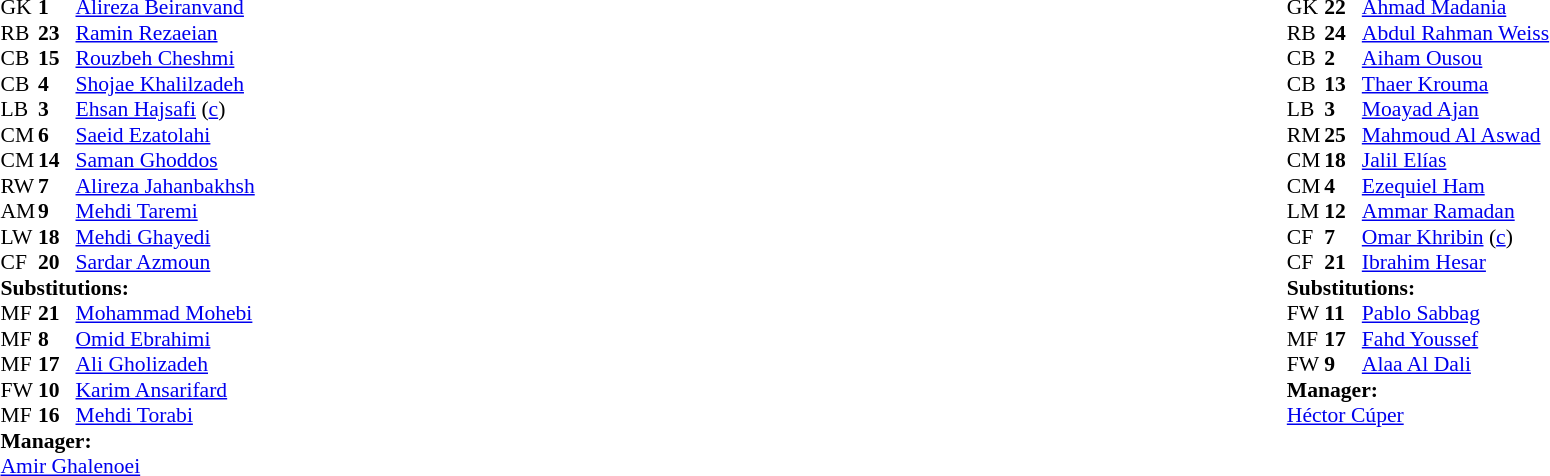<table width="100%">
<tr>
<td valign="top" width="40%"><br><table style="font-size:90%" cellspacing="0" cellpadding="0">
<tr>
<th width=25></th>
<th width=25></th>
</tr>
<tr>
<td>GK</td>
<td><strong>1</strong></td>
<td><a href='#'>Alireza Beiranvand</a></td>
<td></td>
</tr>
<tr>
<td>RB</td>
<td><strong>23</strong></td>
<td><a href='#'>Ramin Rezaeian</a></td>
</tr>
<tr>
<td>CB</td>
<td><strong>15</strong></td>
<td><a href='#'>Rouzbeh Cheshmi</a></td>
</tr>
<tr>
<td>CB</td>
<td><strong>4</strong></td>
<td><a href='#'>Shojae Khalilzadeh</a></td>
<td></td>
</tr>
<tr>
<td>LB</td>
<td><strong>3</strong></td>
<td><a href='#'>Ehsan Hajsafi</a> (<a href='#'>c</a>)</td>
</tr>
<tr>
<td>CM</td>
<td><strong>6</strong></td>
<td><a href='#'>Saeid Ezatolahi</a></td>
<td></td>
</tr>
<tr>
<td>CM</td>
<td><strong>14</strong></td>
<td><a href='#'>Saman Ghoddos</a></td>
<td></td>
<td></td>
</tr>
<tr>
<td>RW</td>
<td><strong>7</strong></td>
<td><a href='#'>Alireza Jahanbakhsh</a></td>
<td></td>
<td></td>
</tr>
<tr>
<td>AM</td>
<td><strong>9</strong></td>
<td><a href='#'>Mehdi Taremi</a></td>
<td></td>
</tr>
<tr>
<td>LW</td>
<td><strong>18</strong></td>
<td><a href='#'>Mehdi Ghayedi</a></td>
<td></td>
<td></td>
</tr>
<tr>
<td>CF</td>
<td><strong>20</strong></td>
<td><a href='#'>Sardar Azmoun</a></td>
<td></td>
<td></td>
</tr>
<tr>
<td colspan=3><strong>Substitutions:</strong></td>
</tr>
<tr>
<td>MF</td>
<td><strong>21</strong></td>
<td><a href='#'>Mohammad Mohebi</a></td>
<td></td>
<td></td>
</tr>
<tr>
<td>MF</td>
<td><strong>8</strong></td>
<td><a href='#'>Omid Ebrahimi</a></td>
<td></td>
<td></td>
</tr>
<tr>
<td>MF</td>
<td><strong>17</strong></td>
<td><a href='#'>Ali Gholizadeh</a></td>
<td></td>
<td></td>
<td></td>
</tr>
<tr>
<td>FW</td>
<td><strong>10</strong></td>
<td><a href='#'>Karim Ansarifard</a></td>
<td></td>
<td></td>
</tr>
<tr>
<td>MF</td>
<td><strong>16</strong></td>
<td><a href='#'>Mehdi Torabi</a></td>
<td></td>
<td></td>
</tr>
<tr>
<td colspan=3><strong>Manager:</strong></td>
</tr>
<tr>
<td colspan=3><a href='#'>Amir Ghalenoei</a></td>
</tr>
</table>
</td>
<td valign="top"></td>
<td valign="top" width="50%"><br><table style="font-size:90%; margin:auto" cellspacing="0" cellpadding="0">
<tr>
<th width=25></th>
<th width=25></th>
</tr>
<tr>
<td>GK</td>
<td><strong>22</strong></td>
<td><a href='#'>Ahmad Madania</a></td>
</tr>
<tr>
<td>RB</td>
<td><strong>24</strong></td>
<td><a href='#'>Abdul Rahman Weiss</a></td>
</tr>
<tr>
<td>CB</td>
<td><strong>2</strong></td>
<td><a href='#'>Aiham Ousou</a></td>
</tr>
<tr>
<td>CB</td>
<td><strong>13</strong></td>
<td><a href='#'>Thaer Krouma</a></td>
</tr>
<tr>
<td>LB</td>
<td><strong>3</strong></td>
<td><a href='#'>Moayad Ajan</a></td>
</tr>
<tr>
<td>RM</td>
<td><strong>25</strong></td>
<td><a href='#'>Mahmoud Al Aswad</a></td>
<td></td>
<td></td>
</tr>
<tr>
<td>CM</td>
<td><strong>18</strong></td>
<td><a href='#'>Jalil Elías</a></td>
</tr>
<tr>
<td>CM</td>
<td><strong>4</strong></td>
<td><a href='#'>Ezequiel Ham</a></td>
</tr>
<tr>
<td>LM</td>
<td><strong>12</strong></td>
<td><a href='#'>Ammar Ramadan</a></td>
<td></td>
<td></td>
</tr>
<tr>
<td>CF</td>
<td><strong>7</strong></td>
<td><a href='#'>Omar Khribin</a> (<a href='#'>c</a>)</td>
<td></td>
<td></td>
</tr>
<tr>
<td>CF</td>
<td><strong>21</strong></td>
<td><a href='#'>Ibrahim Hesar</a></td>
<td></td>
</tr>
<tr>
<td colspan=3><strong>Substitutions:</strong></td>
</tr>
<tr>
<td>FW</td>
<td><strong>11</strong></td>
<td><a href='#'>Pablo Sabbag</a></td>
<td></td>
<td></td>
</tr>
<tr>
<td>MF</td>
<td><strong>17</strong></td>
<td><a href='#'>Fahd Youssef</a></td>
<td></td>
<td></td>
</tr>
<tr>
<td>FW</td>
<td><strong>9</strong></td>
<td><a href='#'>Alaa Al Dali</a></td>
<td></td>
<td></td>
</tr>
<tr>
<td colspan=3><strong>Manager:</strong></td>
</tr>
<tr>
<td colspan=3> <a href='#'>Héctor Cúper</a></td>
</tr>
</table>
</td>
</tr>
</table>
